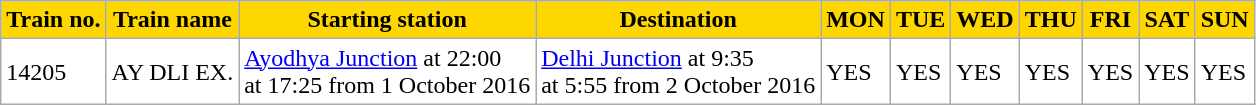<table class="wikitable sortable" style="background:#ffffff;">
<tr>
<th style="background-color:#FFD700">Train no.</th>
<th ! style="background-color:#FFD700">Train name</th>
<th ! style="background-color:#FFD700">Starting station</th>
<th ! style="background-color:#FFD700">Destination</th>
<th ! style="background-color:#FFD700">MON</th>
<th ! style="background-color:#FFD700">TUE</th>
<th ! style="background-color:#FFD700">WED</th>
<th ! style="background-color:#FFD700">THU</th>
<th ! style="background-color:#FFD700">FRI</th>
<th ! style="background-color:#FFD700">SAT</th>
<th ! style="background-color:#FFD700">SUN</th>
</tr>
<tr>
<td align="left">14205</td>
<td align="left">AY DLI EX.</td>
<td align="left"><a href='#'>Ayodhya Junction</a> at 22:00<br>at 17:25 from 1 October 2016</td>
<td align="left"><a href='#'>Delhi Junction</a> at 9:35<br>at 5:55 from 2 October 2016</td>
<td align="left">YES</td>
<td align="left">YES</td>
<td align="left">YES</td>
<td align="left">YES</td>
<td align="left">YES</td>
<td align="left">YES</td>
<td align="left">YES</td>
</tr>
</table>
